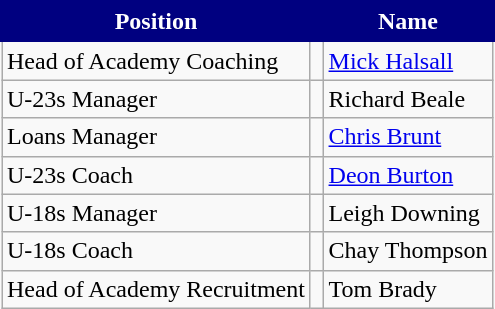<table class=wikitable>
<tr>
<th style="background:#000080; color:#FFFFFF; border:2px solid #000080;" scope="col">Position</th>
<th style="background:#000080; color:#FFFFFF; border:2px solid #000080;" scope="col"></th>
<th style="background:#000080; color:#FFFFFF; border:2px solid #000080;" scope="col">Name</th>
</tr>
<tr>
<td>Head of Academy Coaching</td>
<td></td>
<td><a href='#'>Mick Halsall</a></td>
</tr>
<tr>
<td>U-23s Manager</td>
<td></td>
<td>Richard Beale</td>
</tr>
<tr>
<td>Loans Manager</td>
<td></td>
<td><a href='#'>Chris Brunt</a></td>
</tr>
<tr>
<td>U-23s Coach</td>
<td></td>
<td><a href='#'>Deon Burton</a></td>
</tr>
<tr>
<td>U-18s Manager</td>
<td></td>
<td>Leigh Downing</td>
</tr>
<tr>
<td>U-18s Coach</td>
<td></td>
<td>Chay Thompson</td>
</tr>
<tr>
<td>Head of Academy Recruitment</td>
<td></td>
<td>Tom Brady</td>
</tr>
</table>
